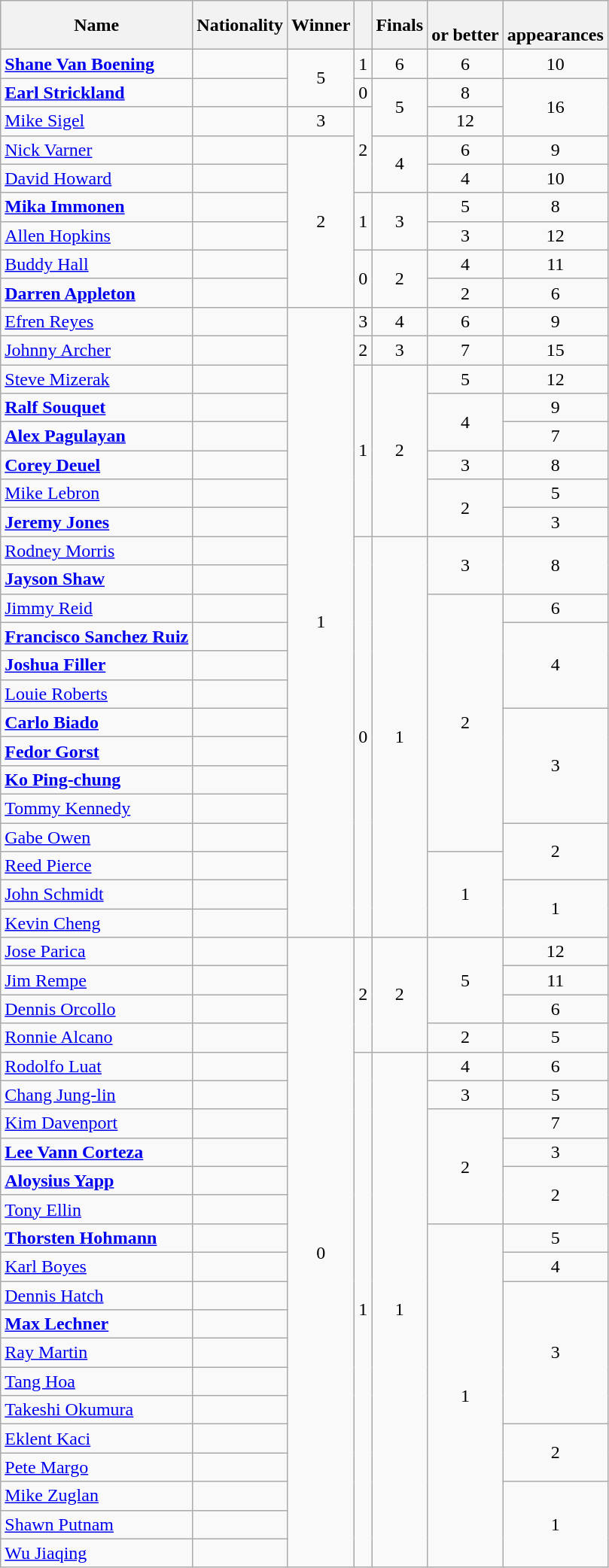<table class="wikitable sortable" style="font-size:100%; text-align: center;">
<tr>
<th>Name</th>
<th>Nationality</th>
<th>Winner</th>
<th></th>
<th>Finals</th>
<th><br>or better</th>
<th><br>appearances</th>
</tr>
<tr>
<td align="left"><strong><a href='#'>Shane Van Boening</a></strong></td>
<td align="left"></td>
<td rowspan=2>5</td>
<td>1</td>
<td>6</td>
<td>6</td>
<td>10</td>
</tr>
<tr>
<td align="left"><strong><a href='#'>Earl Strickland</a></strong></td>
<td align="left"></td>
<td>0</td>
<td rowspan=2>5</td>
<td>8</td>
<td rowspan=2>16</td>
</tr>
<tr>
<td align="left"><a href='#'>Mike Sigel</a></td>
<td align="left"></td>
<td>3</td>
<td rowspan=3>2</td>
<td>12</td>
</tr>
<tr>
<td align="left"><a href='#'>Nick Varner</a></td>
<td align="left"></td>
<td rowspan=6>2</td>
<td rowspan=2>4</td>
<td>6</td>
<td>9</td>
</tr>
<tr>
<td align="left"><a href='#'>David Howard</a></td>
<td align="left"></td>
<td>4</td>
<td>10</td>
</tr>
<tr>
<td align="left"><strong><a href='#'>Mika Immonen</a></strong></td>
<td align="left"></td>
<td rowspan=2>1</td>
<td rowspan=2>3</td>
<td>5</td>
<td>8</td>
</tr>
<tr>
<td align="left"><a href='#'>Allen Hopkins</a></td>
<td align="left"></td>
<td>3</td>
<td>12</td>
</tr>
<tr>
<td align="left"><a href='#'>Buddy Hall</a></td>
<td align="left"></td>
<td rowspan=2>0</td>
<td rowspan=2>2</td>
<td>4</td>
<td>11</td>
</tr>
<tr>
<td align="left"><strong><a href='#'>Darren Appleton</a></strong></td>
<td align="left"></td>
<td>2</td>
<td>6</td>
</tr>
<tr>
<td align="left"><a href='#'>Efren Reyes</a></td>
<td align="left"></td>
<td rowspan=22>1</td>
<td>3</td>
<td>4</td>
<td>6</td>
<td>9</td>
</tr>
<tr>
<td align="left"><a href='#'>Johnny Archer</a></td>
<td align="left"></td>
<td>2</td>
<td>3</td>
<td>7</td>
<td>15</td>
</tr>
<tr>
<td align="left"><a href='#'>Steve Mizerak</a></td>
<td align="left"></td>
<td rowspan=6>1</td>
<td rowspan=6>2</td>
<td>5</td>
<td>12</td>
</tr>
<tr>
<td align="left"><strong><a href='#'>Ralf Souquet</a></strong></td>
<td align="left"></td>
<td rowspan=2>4</td>
<td>9</td>
</tr>
<tr>
<td align="left"><strong><a href='#'>Alex Pagulayan</a></strong></td>
<td align="left"></td>
<td>7</td>
</tr>
<tr>
<td align="left"><strong><a href='#'>Corey Deuel</a></strong></td>
<td align="left"></td>
<td>3</td>
<td>8</td>
</tr>
<tr>
<td align="left"><a href='#'>Mike Lebron</a></td>
<td align="left"></td>
<td rowspan=2>2</td>
<td>5</td>
</tr>
<tr>
<td align="left"><strong><a href='#'>Jeremy Jones</a></strong></td>
<td align="left"></td>
<td>3</td>
</tr>
<tr>
<td align="left"><a href='#'>Rodney Morris</a></td>
<td align="left"></td>
<td rowspan=14>0</td>
<td rowspan=14>1</td>
<td rowspan=2>3</td>
<td rowspan=2>8</td>
</tr>
<tr>
<td align="left"><strong><a href='#'>Jayson Shaw</a></strong></td>
<td align="left"></td>
</tr>
<tr>
<td align="left"><a href='#'>Jimmy Reid</a></td>
<td align="left"></td>
<td rowspan=9>2</td>
<td>6</td>
</tr>
<tr>
<td align="left"><strong><a href='#'>Francisco Sanchez Ruiz</a></strong></td>
<td align="left"></td>
<td rowspan=3>4</td>
</tr>
<tr>
<td align="left"><strong><a href='#'>Joshua Filler</a></strong></td>
<td align="left"></td>
</tr>
<tr>
<td align="left"><a href='#'>Louie Roberts</a></td>
<td align="left"></td>
</tr>
<tr>
<td align="left"><strong><a href='#'>Carlo Biado</a></strong></td>
<td align="left"></td>
<td rowspan=4>3</td>
</tr>
<tr>
<td align="left"><strong><a href='#'>Fedor Gorst</a></strong></td>
<td align="left"></td>
</tr>
<tr>
<td align="left"><strong><a href='#'>Ko Ping-chung</a></strong></td>
<td align="left"></td>
</tr>
<tr>
<td align="left"><a href='#'>Tommy Kennedy</a></td>
<td align="left"></td>
</tr>
<tr>
<td align="left"><a href='#'>Gabe Owen</a></td>
<td align="left"></td>
<td rowspan=2>2</td>
</tr>
<tr>
<td align="left"><a href='#'>Reed Pierce</a></td>
<td align="left"></td>
<td rowspan=3>1</td>
</tr>
<tr>
<td align="left"><a href='#'>John Schmidt</a></td>
<td align="left"></td>
<td rowspan=2>1</td>
</tr>
<tr>
<td align="left"><a href='#'>Kevin Cheng</a></td>
<td align="left"></td>
</tr>
<tr>
<td align="left"><a href='#'>Jose Parica</a></td>
<td align="left"></td>
<td rowspan=22>0</td>
<td rowspan=4>2</td>
<td rowspan=4>2</td>
<td rowspan=3>5</td>
<td>12</td>
</tr>
<tr>
<td align="left"><a href='#'>Jim Rempe</a></td>
<td align="left"></td>
<td>11</td>
</tr>
<tr>
<td align="left"><a href='#'>Dennis Orcollo</a></td>
<td align="left"></td>
<td>6</td>
</tr>
<tr>
<td align="left"><a href='#'>Ronnie Alcano</a></td>
<td align="left"></td>
<td>2</td>
<td>5</td>
</tr>
<tr>
<td align="left"><a href='#'>Rodolfo Luat</a></td>
<td align="left"></td>
<td rowspan=18>1</td>
<td rowspan=18>1</td>
<td>4</td>
<td>6</td>
</tr>
<tr>
<td align="left"><a href='#'>Chang Jung-lin</a></td>
<td align="left"></td>
<td>3</td>
<td>5</td>
</tr>
<tr>
<td align="left"><a href='#'>Kim Davenport</a></td>
<td align="left"></td>
<td rowspan=4>2</td>
<td>7</td>
</tr>
<tr>
<td align="left"><strong><a href='#'>Lee Vann Corteza</a></strong></td>
<td align="left"></td>
<td>3</td>
</tr>
<tr>
<td align="left"><strong><a href='#'>Aloysius Yapp</a></strong></td>
<td align="left"></td>
<td rowspan=2>2</td>
</tr>
<tr>
<td align="left"><a href='#'>Tony Ellin</a></td>
<td align="left"></td>
</tr>
<tr>
<td align="left"><strong><a href='#'>Thorsten Hohmann</a></strong></td>
<td align="left"></td>
<td rowspan=12>1</td>
<td>5</td>
</tr>
<tr>
<td align="left"><a href='#'>Karl Boyes</a></td>
<td align="left"></td>
<td>4</td>
</tr>
<tr>
<td align="left"><a href='#'>Dennis Hatch</a></td>
<td align="left"></td>
<td rowspan=5>3</td>
</tr>
<tr>
<td align="left"><strong><a href='#'>Max Lechner</a></strong></td>
<td align="left"></td>
</tr>
<tr>
<td align="left"><a href='#'>Ray Martin</a></td>
<td align="left"></td>
</tr>
<tr>
<td align="left"><a href='#'>Tang Hoa</a></td>
<td align="left"></td>
</tr>
<tr>
<td align="left"><a href='#'>Takeshi Okumura</a></td>
<td align="left"></td>
</tr>
<tr>
<td align="left"><a href='#'>Eklent Kaci</a></td>
<td align="left"></td>
<td rowspan=2>2</td>
</tr>
<tr>
<td align="left"><a href='#'>Pete Margo</a></td>
<td align="left"></td>
</tr>
<tr>
<td align="left"><a href='#'>Mike Zuglan</a></td>
<td align="left"></td>
<td rowspan=3>1</td>
</tr>
<tr>
<td align="left"><a href='#'>Shawn Putnam</a></td>
<td align="left"></td>
</tr>
<tr>
<td align="left"><a href='#'>Wu Jiaqing</a></td>
<td align="left"></td>
</tr>
</table>
